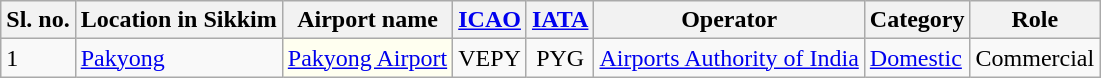<table class="wikitable sortable">
<tr>
<th>Sl. no.</th>
<th>Location in Sikkim</th>
<th>Airport name</th>
<th><a href='#'>ICAO</a></th>
<th><a href='#'>IATA</a></th>
<th>Operator</th>
<th>Category</th>
<th>Role</th>
</tr>
<tr>
<td>1</td>
<td><a href='#'>Pakyong</a></td>
<td style="background:#FFFFF0;"><a href='#'>Pakyong Airport</a></td>
<td align="center">VEPY</td>
<td align="center">PYG</td>
<td><a href='#'>Airports Authority of India</a></td>
<td><a href='#'>Domestic</a></td>
<td>Commercial</td>
</tr>
</table>
